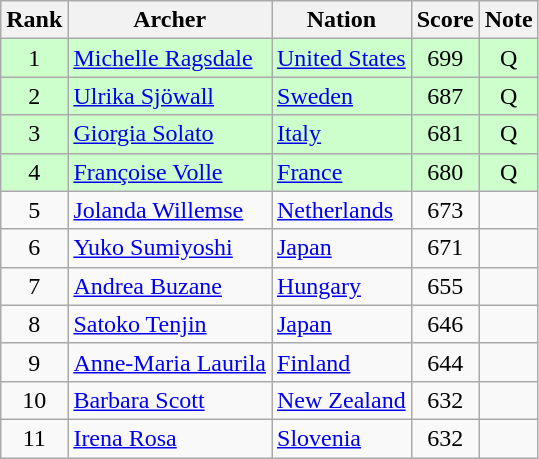<table class="wikitable sortable" style="text-align:center">
<tr>
<th>Rank</th>
<th>Archer</th>
<th>Nation</th>
<th>Score</th>
<th>Note</th>
</tr>
<tr bgcolor=ccffcc>
<td>1</td>
<td align=left><a href='#'>Michelle Ragsdale</a></td>
<td align=left> <a href='#'>United States</a></td>
<td>699</td>
<td>Q</td>
</tr>
<tr bgcolor=ccffcc>
<td>2</td>
<td align=left><a href='#'>Ulrika Sjöwall</a></td>
<td align=left> <a href='#'>Sweden</a></td>
<td>687</td>
<td>Q</td>
</tr>
<tr bgcolor=ccffcc>
<td>3</td>
<td align=left><a href='#'>Giorgia Solato</a></td>
<td align=left> <a href='#'>Italy</a></td>
<td>681</td>
<td>Q</td>
</tr>
<tr bgcolor=ccffcc>
<td>4</td>
<td align=left><a href='#'>Françoise Volle</a></td>
<td align=left> <a href='#'>France</a></td>
<td>680</td>
<td>Q</td>
</tr>
<tr>
<td>5</td>
<td align=left><a href='#'>Jolanda Willemse</a></td>
<td align=left> <a href='#'>Netherlands</a></td>
<td>673</td>
<td></td>
</tr>
<tr>
<td>6</td>
<td align=left><a href='#'>Yuko Sumiyoshi</a></td>
<td align=left> <a href='#'>Japan</a></td>
<td>671</td>
<td></td>
</tr>
<tr>
<td>7</td>
<td align=left><a href='#'>Andrea Buzane</a></td>
<td align=left> <a href='#'>Hungary</a></td>
<td>655</td>
<td></td>
</tr>
<tr>
<td>8</td>
<td align=left><a href='#'>Satoko Tenjin</a></td>
<td align=left> <a href='#'>Japan</a></td>
<td>646</td>
<td></td>
</tr>
<tr>
<td>9</td>
<td align=left><a href='#'>Anne-Maria Laurila</a></td>
<td align=left> <a href='#'>Finland</a></td>
<td>644</td>
<td></td>
</tr>
<tr>
<td>10</td>
<td align=left><a href='#'>Barbara Scott</a></td>
<td align=left> <a href='#'>New Zealand</a></td>
<td>632</td>
<td></td>
</tr>
<tr>
<td>11</td>
<td align=left><a href='#'>Irena Rosa</a></td>
<td align=left> <a href='#'>Slovenia</a></td>
<td>632</td>
<td></td>
</tr>
</table>
